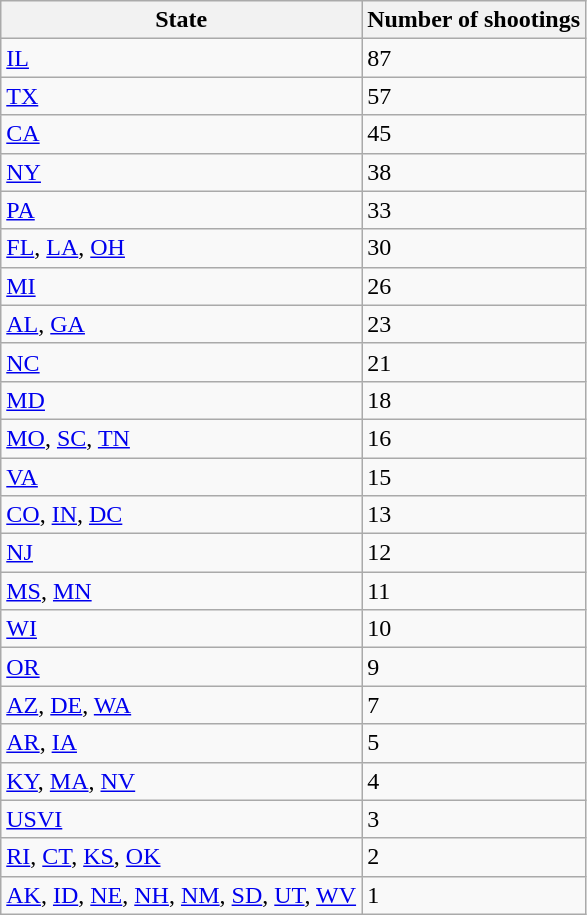<table class="wikitable">
<tr>
<th>State</th>
<th>Number of shootings</th>
</tr>
<tr>
<td><a href='#'>IL</a></td>
<td>87</td>
</tr>
<tr>
<td><a href='#'>TX</a></td>
<td>57</td>
</tr>
<tr>
<td><a href='#'>CA</a></td>
<td>45</td>
</tr>
<tr>
<td><a href='#'>NY</a></td>
<td>38</td>
</tr>
<tr>
<td><a href='#'>PA</a></td>
<td>33</td>
</tr>
<tr>
<td><a href='#'>FL</a>, <a href='#'>LA</a>, <a href='#'>OH</a></td>
<td>30</td>
</tr>
<tr>
<td><a href='#'>MI</a></td>
<td>26</td>
</tr>
<tr>
<td><a href='#'>AL</a>, <a href='#'>GA</a></td>
<td>23</td>
</tr>
<tr>
<td><a href='#'>NC</a></td>
<td>21</td>
</tr>
<tr>
<td><a href='#'>MD</a></td>
<td>18</td>
</tr>
<tr>
<td><a href='#'>MO</a>, <a href='#'>SC</a>, <a href='#'>TN</a></td>
<td>16</td>
</tr>
<tr>
<td><a href='#'>VA</a></td>
<td>15</td>
</tr>
<tr>
<td><a href='#'>CO</a>, <a href='#'>IN</a>, <a href='#'>DC</a></td>
<td>13</td>
</tr>
<tr>
<td><a href='#'>NJ</a></td>
<td>12</td>
</tr>
<tr>
<td><a href='#'>MS</a>, <a href='#'>MN</a></td>
<td>11</td>
</tr>
<tr>
<td><a href='#'>WI</a></td>
<td>10</td>
</tr>
<tr>
<td><a href='#'>OR</a></td>
<td>9</td>
</tr>
<tr>
<td><a href='#'>AZ</a>, <a href='#'>DE</a>, <a href='#'>WA</a></td>
<td>7</td>
</tr>
<tr>
<td><a href='#'>AR</a>, <a href='#'>IA</a></td>
<td>5</td>
</tr>
<tr>
<td><a href='#'>KY</a>, <a href='#'>MA</a>, <a href='#'>NV</a></td>
<td>4</td>
</tr>
<tr>
<td><a href='#'>USVI</a></td>
<td>3</td>
</tr>
<tr>
<td><a href='#'>RI</a>, <a href='#'>CT</a>, <a href='#'>KS</a>, <a href='#'>OK</a></td>
<td>2</td>
</tr>
<tr>
<td><a href='#'>AK</a>, <a href='#'>ID</a>, <a href='#'>NE</a>, <a href='#'>NH</a>, <a href='#'>NM</a>, <a href='#'>SD</a>, <a href='#'>UT</a>, <a href='#'>WV</a></td>
<td>1</td>
</tr>
</table>
